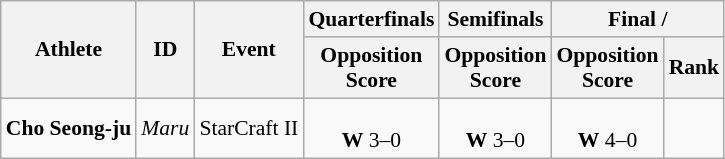<table class=wikitable style="font-size:90%; text-align:center;">
<tr>
<th rowspan=2>Athlete</th>
<th rowspan=2>ID</th>
<th rowspan=2>Event</th>
<th>Quarterfinals</th>
<th>Semifinals</th>
<th colspan=2>Final / </th>
</tr>
<tr>
<th>Opposition<br>Score</th>
<th>Opposition<br>Score</th>
<th>Opposition<br>Score</th>
<th>Rank</th>
</tr>
<tr>
<td align=left><strong>Cho Seong-ju</strong></td>
<td align=left><em>Maru</em></td>
<td align=left>StarCraft II</td>
<td><br><strong>W</strong> 3–0</td>
<td><br><strong>W</strong> 3–0</td>
<td><br><strong>W</strong> 4–0</td>
<td></td>
</tr>
</table>
